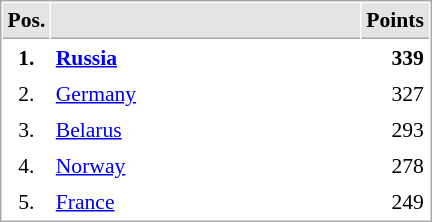<table cellspacing="1" cellpadding="3" style="border:1px solid #AAAAAA;font-size:90%">
<tr bgcolor="#E4E4E4">
<th style="border-bottom:1px solid #AAAAAA" width=10>Pos.</th>
<th style="border-bottom:1px solid #AAAAAA" width=200></th>
<th style="border-bottom:1px solid #AAAAAA" width=20>Points</th>
</tr>
<tr>
<td align="center"><strong>1.</strong></td>
<td> <strong><a href='#'>Russia</a></strong></td>
<td align="right"><strong>339</strong></td>
</tr>
<tr>
<td align="center">2.</td>
<td> <a href='#'>Germany</a></td>
<td align="right">327</td>
</tr>
<tr>
<td align="center">3.</td>
<td> <a href='#'>Belarus</a></td>
<td align="right">293</td>
</tr>
<tr>
<td align="center">4.</td>
<td> <a href='#'>Norway</a></td>
<td align="right">278</td>
</tr>
<tr>
<td align="center">5.</td>
<td> <a href='#'>France</a></td>
<td align="right">249</td>
</tr>
</table>
